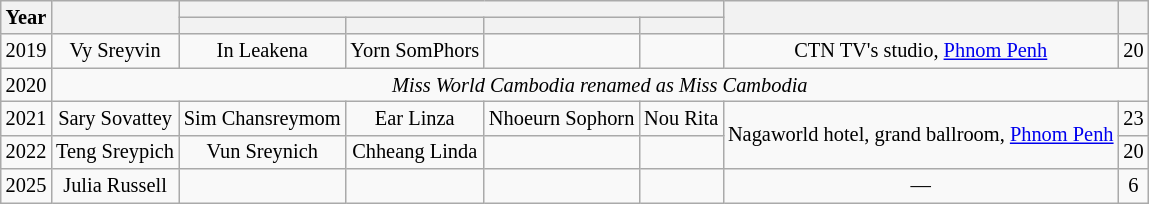<table class="wikitable sortable" style="font-size: 85%; text-align:center">
<tr>
<th rowspan="2">Year</th>
<th rowspan="2"><strong></strong></th>
<th colspan="4"></th>
<th rowspan="2"><strong></strong></th>
<th rowspan="2"><strong></strong></th>
</tr>
<tr>
<th></th>
<th></th>
<th></th>
<th></th>
</tr>
<tr>
<td>2019</td>
<td>Vy Sreyvin</td>
<td>In Leakena</td>
<td>Yorn SomPhors</td>
<td></td>
<td></td>
<td>CTN TV's studio, <a href='#'>Phnom Penh</a></td>
<td>20</td>
</tr>
<tr>
<td>2020</td>
<td colspan="7"><em>Miss World Cambodia renamed as Miss Cambodia</em></td>
</tr>
<tr>
<td>2021</td>
<td>Sary Sovattey</td>
<td>Sim Chansreymom</td>
<td>Ear Linza</td>
<td>Nhoeurn Sophorn</td>
<td>Nou Rita</td>
<td rowspan="2">Nagaworld hotel, grand ballroom, <a href='#'>Phnom Penh</a></td>
<td>23</td>
</tr>
<tr>
<td>2022</td>
<td>Teng Sreypich</td>
<td>Vun Sreynich</td>
<td>Chheang Linda</td>
<td></td>
<td></td>
<td>20</td>
</tr>
<tr>
<td>2025</td>
<td>Julia Russell</td>
<td></td>
<td></td>
<td></td>
<td></td>
<td>—</td>
<td>6</td>
</tr>
</table>
